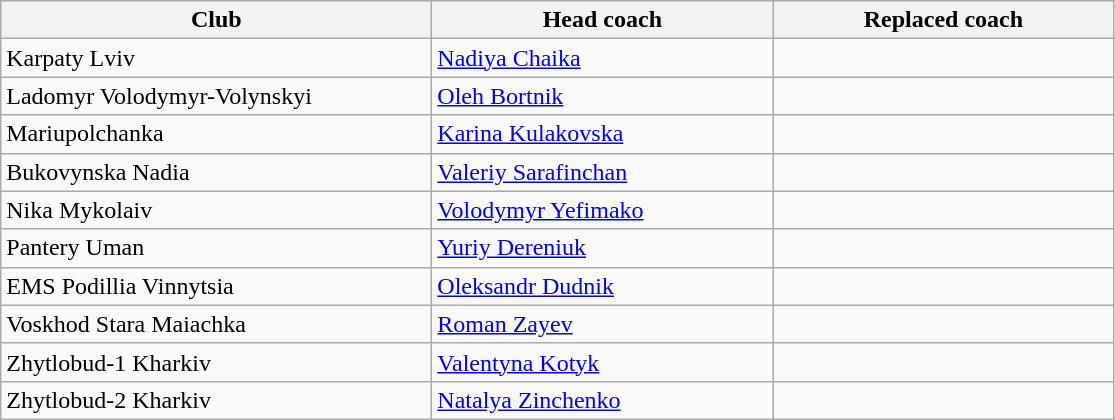<table class="wikitable sortable">
<tr>
<th width="280">Club</th>
<th width="220">Head coach</th>
<th width="220">Replaced coach</th>
</tr>
<tr>
<td>Karpaty Lviv</td>
<td> <a href='#'>Nadiya Chaika</a></td>
<td></td>
</tr>
<tr>
<td>Ladomyr Volodymyr-Volynskyi</td>
<td> <a href='#'>Oleh Bortnik</a></td>
<td></td>
</tr>
<tr>
<td>Mariupolchanka</td>
<td> <a href='#'>Karina Kulakovska</a></td>
<td></td>
</tr>
<tr>
<td>Bukovynska Nadia</td>
<td> <a href='#'>Valeriy Sarafinchan</a></td>
<td></td>
</tr>
<tr>
<td>Nika Mykolaiv</td>
<td> <a href='#'>Volodymyr Yefimako</a></td>
<td></td>
</tr>
<tr>
<td>Pantery Uman</td>
<td> <a href='#'>Yuriy Dereniuk</a></td>
<td></td>
</tr>
<tr>
<td>EMS Podillia Vinnytsia</td>
<td> <a href='#'>Oleksandr Dudnik</a></td>
<td></td>
</tr>
<tr>
<td>Voskhod Stara Maiachka</td>
<td> <a href='#'>Roman Zayev</a></td>
<td></td>
</tr>
<tr>
<td>Zhytlobud-1 Kharkiv</td>
<td> <a href='#'>Valentyna Kotyk</a></td>
<td></td>
</tr>
<tr>
<td>Zhytlobud-2 Kharkiv</td>
<td> <a href='#'>Natalya Zinchenko</a></td>
<td></td>
</tr>
</table>
